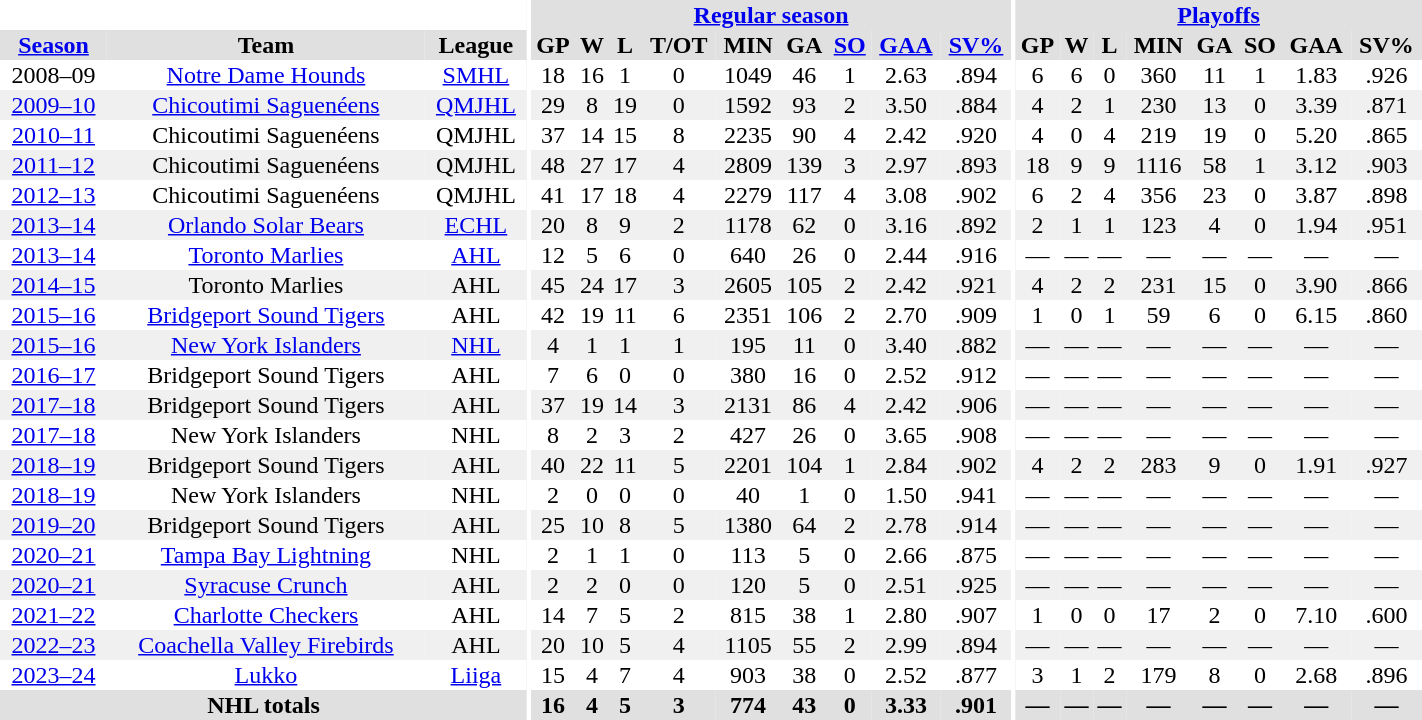<table border="0" cellpadding="1" cellspacing="0" style="text-align:center; width:75%">
<tr ALIGN="center" bgcolor="#e0e0e0">
<th align="center" colspan="3" bgcolor="#ffffff"></th>
<th align="center" rowspan="99" bgcolor="#ffffff"></th>
<th align="center" colspan="9" bgcolor="#e0e0e0"><a href='#'>Regular season</a></th>
<th align="center" rowspan="99" bgcolor="#ffffff"></th>
<th align="center" colspan="8" bgcolor="#e0e0e0"><a href='#'>Playoffs</a></th>
</tr>
<tr ALIGN="center" bgcolor="#e0e0e0">
<th><a href='#'>Season</a></th>
<th>Team</th>
<th>League</th>
<th>GP</th>
<th>W</th>
<th>L</th>
<th>T/OT</th>
<th>MIN</th>
<th>GA</th>
<th><a href='#'>SO</a></th>
<th><a href='#'>GAA</a></th>
<th><a href='#'>SV%</a></th>
<th>GP</th>
<th>W</th>
<th>L</th>
<th>MIN</th>
<th>GA</th>
<th>SO</th>
<th>GAA</th>
<th>SV%</th>
</tr>
<tr>
<td>2008–09</td>
<td><a href='#'>Notre Dame Hounds</a></td>
<td><a href='#'>SMHL</a></td>
<td>18</td>
<td>16</td>
<td>1</td>
<td>0</td>
<td>1049</td>
<td>46</td>
<td>1</td>
<td>2.63</td>
<td>.894</td>
<td>6</td>
<td>6</td>
<td>0</td>
<td>360</td>
<td>11</td>
<td>1</td>
<td>1.83</td>
<td>.926</td>
</tr>
<tr bgcolor="#f0f0f0">
<td><a href='#'>2009–10</a></td>
<td><a href='#'>Chicoutimi Saguenéens</a></td>
<td><a href='#'>QMJHL</a></td>
<td>29</td>
<td>8</td>
<td>19</td>
<td>0</td>
<td>1592</td>
<td>93</td>
<td>2</td>
<td>3.50</td>
<td>.884</td>
<td>4</td>
<td>2</td>
<td>1</td>
<td>230</td>
<td>13</td>
<td>0</td>
<td>3.39</td>
<td>.871</td>
</tr>
<tr>
<td><a href='#'>2010–11</a></td>
<td>Chicoutimi Saguenéens</td>
<td>QMJHL</td>
<td>37</td>
<td>14</td>
<td>15</td>
<td>8</td>
<td>2235</td>
<td>90</td>
<td>4</td>
<td>2.42</td>
<td>.920</td>
<td>4</td>
<td>0</td>
<td>4</td>
<td>219</td>
<td>19</td>
<td>0</td>
<td>5.20</td>
<td>.865</td>
</tr>
<tr bgcolor="#f0f0f0">
<td><a href='#'>2011–12</a></td>
<td>Chicoutimi Saguenéens</td>
<td>QMJHL</td>
<td>48</td>
<td>27</td>
<td>17</td>
<td>4</td>
<td>2809</td>
<td>139</td>
<td>3</td>
<td>2.97</td>
<td>.893</td>
<td>18</td>
<td>9</td>
<td>9</td>
<td>1116</td>
<td>58</td>
<td>1</td>
<td>3.12</td>
<td>.903</td>
</tr>
<tr>
<td><a href='#'>2012–13</a></td>
<td>Chicoutimi Saguenéens</td>
<td>QMJHL</td>
<td>41</td>
<td>17</td>
<td>18</td>
<td>4</td>
<td>2279</td>
<td>117</td>
<td>4</td>
<td>3.08</td>
<td>.902</td>
<td>6</td>
<td>2</td>
<td>4</td>
<td>356</td>
<td>23</td>
<td>0</td>
<td>3.87</td>
<td>.898</td>
</tr>
<tr bgcolor="#f0f0f0">
<td><a href='#'>2013–14</a></td>
<td><a href='#'>Orlando Solar Bears</a></td>
<td><a href='#'>ECHL</a></td>
<td>20</td>
<td>8</td>
<td>9</td>
<td>2</td>
<td>1178</td>
<td>62</td>
<td>0</td>
<td>3.16</td>
<td>.892</td>
<td>2</td>
<td>1</td>
<td>1</td>
<td>123</td>
<td>4</td>
<td>0</td>
<td>1.94</td>
<td>.951</td>
</tr>
<tr>
<td><a href='#'>2013–14</a></td>
<td><a href='#'>Toronto Marlies</a></td>
<td><a href='#'>AHL</a></td>
<td>12</td>
<td>5</td>
<td>6</td>
<td>0</td>
<td>640</td>
<td>26</td>
<td>0</td>
<td>2.44</td>
<td>.916</td>
<td>—</td>
<td>—</td>
<td>—</td>
<td>—</td>
<td>—</td>
<td>—</td>
<td>—</td>
<td>—</td>
</tr>
<tr bgcolor="#f0f0f0">
<td><a href='#'>2014–15</a></td>
<td>Toronto Marlies</td>
<td>AHL</td>
<td>45</td>
<td>24</td>
<td>17</td>
<td>3</td>
<td>2605</td>
<td>105</td>
<td>2</td>
<td>2.42</td>
<td>.921</td>
<td>4</td>
<td>2</td>
<td>2</td>
<td>231</td>
<td>15</td>
<td>0</td>
<td>3.90</td>
<td>.866</td>
</tr>
<tr>
<td><a href='#'>2015–16</a></td>
<td><a href='#'>Bridgeport Sound Tigers</a></td>
<td>AHL</td>
<td>42</td>
<td>19</td>
<td>11</td>
<td>6</td>
<td>2351</td>
<td>106</td>
<td>2</td>
<td>2.70</td>
<td>.909</td>
<td>1</td>
<td>0</td>
<td>1</td>
<td>59</td>
<td>6</td>
<td>0</td>
<td>6.15</td>
<td>.860</td>
</tr>
<tr bgcolor="#f0f0f0">
<td><a href='#'>2015–16</a></td>
<td><a href='#'>New York Islanders</a></td>
<td><a href='#'>NHL</a></td>
<td>4</td>
<td>1</td>
<td>1</td>
<td>1</td>
<td>195</td>
<td>11</td>
<td>0</td>
<td>3.40</td>
<td>.882</td>
<td>—</td>
<td>—</td>
<td>—</td>
<td>—</td>
<td>—</td>
<td>—</td>
<td>—</td>
<td>—</td>
</tr>
<tr>
<td><a href='#'>2016–17</a></td>
<td>Bridgeport Sound Tigers</td>
<td>AHL</td>
<td>7</td>
<td>6</td>
<td>0</td>
<td>0</td>
<td>380</td>
<td>16</td>
<td>0</td>
<td>2.52</td>
<td>.912</td>
<td>—</td>
<td>—</td>
<td>—</td>
<td>—</td>
<td>—</td>
<td>—</td>
<td>—</td>
<td>—</td>
</tr>
<tr bgcolor="#f0f0f0">
<td><a href='#'>2017–18</a></td>
<td>Bridgeport Sound Tigers</td>
<td>AHL</td>
<td>37</td>
<td>19</td>
<td>14</td>
<td>3</td>
<td>2131</td>
<td>86</td>
<td>4</td>
<td>2.42</td>
<td>.906</td>
<td>—</td>
<td>—</td>
<td>—</td>
<td>—</td>
<td>—</td>
<td>—</td>
<td>—</td>
<td>—</td>
</tr>
<tr>
<td><a href='#'>2017–18</a></td>
<td>New York Islanders</td>
<td>NHL</td>
<td>8</td>
<td>2</td>
<td>3</td>
<td>2</td>
<td>427</td>
<td>26</td>
<td>0</td>
<td>3.65</td>
<td>.908</td>
<td>—</td>
<td>—</td>
<td>—</td>
<td>—</td>
<td>—</td>
<td>—</td>
<td>—</td>
<td>—</td>
</tr>
<tr bgcolor="#f0f0f0">
<td><a href='#'>2018–19</a></td>
<td>Bridgeport Sound Tigers</td>
<td>AHL</td>
<td>40</td>
<td>22</td>
<td>11</td>
<td>5</td>
<td>2201</td>
<td>104</td>
<td>1</td>
<td>2.84</td>
<td>.902</td>
<td>4</td>
<td>2</td>
<td>2</td>
<td>283</td>
<td>9</td>
<td>0</td>
<td>1.91</td>
<td>.927</td>
</tr>
<tr>
<td><a href='#'>2018–19</a></td>
<td>New York Islanders</td>
<td>NHL</td>
<td>2</td>
<td>0</td>
<td>0</td>
<td>0</td>
<td>40</td>
<td>1</td>
<td>0</td>
<td>1.50</td>
<td>.941</td>
<td>—</td>
<td>—</td>
<td>—</td>
<td>—</td>
<td>—</td>
<td>—</td>
<td>—</td>
<td>—</td>
</tr>
<tr bgcolor="#f0f0f0">
<td><a href='#'>2019–20</a></td>
<td>Bridgeport Sound Tigers</td>
<td>AHL</td>
<td>25</td>
<td>10</td>
<td>8</td>
<td>5</td>
<td>1380</td>
<td>64</td>
<td>2</td>
<td>2.78</td>
<td>.914</td>
<td>—</td>
<td>—</td>
<td>—</td>
<td>—</td>
<td>—</td>
<td>—</td>
<td>—</td>
<td>—</td>
</tr>
<tr>
<td><a href='#'>2020–21</a></td>
<td><a href='#'>Tampa Bay Lightning</a></td>
<td>NHL</td>
<td>2</td>
<td>1</td>
<td>1</td>
<td>0</td>
<td>113</td>
<td>5</td>
<td>0</td>
<td>2.66</td>
<td>.875</td>
<td>—</td>
<td>—</td>
<td>—</td>
<td>—</td>
<td>—</td>
<td>—</td>
<td>—</td>
<td>—</td>
</tr>
<tr bgcolor="#f0f0f0">
<td><a href='#'>2020–21</a></td>
<td><a href='#'>Syracuse Crunch</a></td>
<td>AHL</td>
<td>2</td>
<td>2</td>
<td>0</td>
<td>0</td>
<td>120</td>
<td>5</td>
<td>0</td>
<td>2.51</td>
<td>.925</td>
<td>—</td>
<td>—</td>
<td>—</td>
<td>—</td>
<td>—</td>
<td>—</td>
<td>—</td>
<td>—</td>
</tr>
<tr>
<td><a href='#'>2021–22</a></td>
<td><a href='#'>Charlotte Checkers</a></td>
<td>AHL</td>
<td>14</td>
<td>7</td>
<td>5</td>
<td>2</td>
<td>815</td>
<td>38</td>
<td>1</td>
<td>2.80</td>
<td>.907</td>
<td>1</td>
<td>0</td>
<td>0</td>
<td>17</td>
<td>2</td>
<td>0</td>
<td>7.10</td>
<td>.600</td>
</tr>
<tr bgcolor="#f0f0f0">
<td><a href='#'>2022–23</a></td>
<td><a href='#'>Coachella Valley Firebirds</a></td>
<td>AHL</td>
<td>20</td>
<td>10</td>
<td>5</td>
<td>4</td>
<td>1105</td>
<td>55</td>
<td>2</td>
<td>2.99</td>
<td>.894</td>
<td>—</td>
<td>—</td>
<td>—</td>
<td>—</td>
<td>—</td>
<td>—</td>
<td>—</td>
<td>—</td>
</tr>
<tr>
<td><a href='#'>2023–24</a></td>
<td><a href='#'>Lukko</a></td>
<td><a href='#'>Liiga</a></td>
<td>15</td>
<td>4</td>
<td>7</td>
<td>4</td>
<td>903</td>
<td>38</td>
<td>0</td>
<td>2.52</td>
<td>.877</td>
<td>3</td>
<td>1</td>
<td>2</td>
<td>179</td>
<td>8</td>
<td>0</td>
<td>2.68</td>
<td>.896</td>
</tr>
<tr ALIGN="center" bgcolor="#e0e0e0">
<th colspan="3" align="center">NHL totals</th>
<th>16</th>
<th>4</th>
<th>5</th>
<th>3</th>
<th>774</th>
<th>43</th>
<th>0</th>
<th>3.33</th>
<th>.901</th>
<th>—</th>
<th>—</th>
<th>—</th>
<th>—</th>
<th>—</th>
<th>—</th>
<th>—</th>
<th>—</th>
</tr>
</table>
